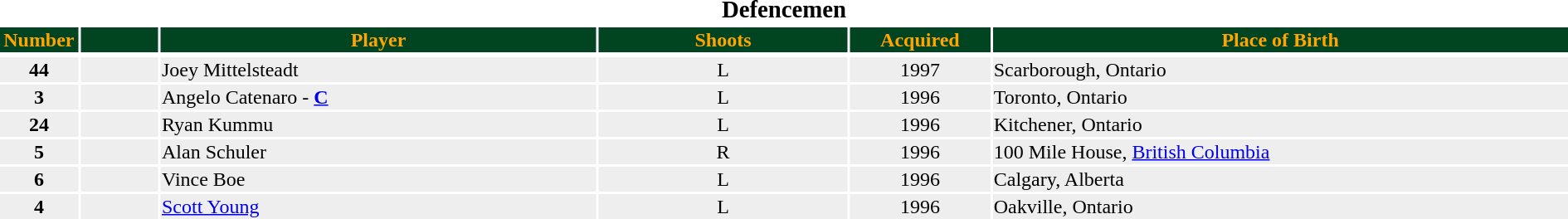<table class="toccolours" style="width:100%">
<tr>
<th colspan=7><big>Defencemen</big></th>
</tr>
<tr style="background:#014421; color:#FFA500">
<th width=5%>Number</th>
<th width=5%></th>
<th !width=15%>Player</th>
<th width=16%>Shoots</th>
<th width=9%>Acquired</th>
<th width=37%>Place of Birth</th>
</tr>
<tr>
</tr>
<tr style="background:#eee">
<td align=center><strong>44</strong></td>
<td align=center></td>
<td>Joey Mittelsteadt</td>
<td align=center>L</td>
<td align=center>1997</td>
<td>Scarborough, Ontario</td>
</tr>
<tr style="background:#eee">
<td align=center><strong>3</strong></td>
<td align=center></td>
<td>Angelo Catenaro - <strong><a href='#'>C</a></strong></td>
<td align=center>L</td>
<td align=center>1996</td>
<td>Toronto, Ontario</td>
</tr>
<tr style="background:#eee">
<td align=center><strong>24</strong></td>
<td align=center></td>
<td>Ryan Kummu</td>
<td align=center>L</td>
<td align=center>1996</td>
<td>Kitchener, Ontario</td>
</tr>
<tr style="background:#eee">
<td align=center><strong>5</strong></td>
<td align=center></td>
<td>Alan Schuler</td>
<td align=center>R</td>
<td align=center>1996</td>
<td>100 Mile House, <a href='#'>British Columbia</a></td>
</tr>
<tr style="background:#eee">
<td align=center><strong>6</strong></td>
<td align=center></td>
<td>Vince Boe</td>
<td align=center>L</td>
<td align=center>1996</td>
<td>Calgary, Alberta</td>
</tr>
<tr style="background:#eee">
<td align=center><strong>4</strong></td>
<td align=center></td>
<td><a href='#'>Scott Young</a></td>
<td align=center>L</td>
<td align=center>1996</td>
<td>Oakville, Ontario</td>
</tr>
</table>
